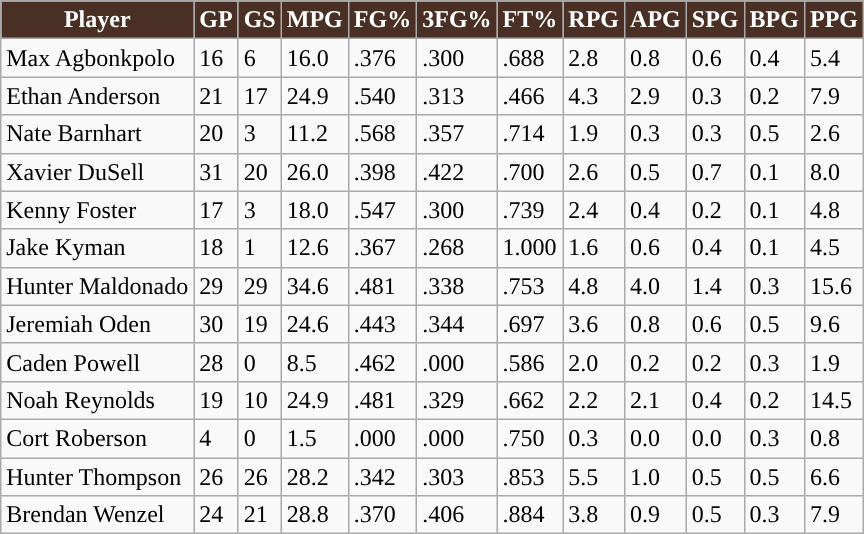<table class="wikitable sortable">
<tr>
<th style="background:#492f24; color:white">Player</th>
<th style="background:#492f24; color:white">GP</th>
<th style="background:#492f24; color:white">GS</th>
<th style="background:#492f24; color:white">MPG</th>
<th style="background:#492f24; color:white">FG%</th>
<th style="background:#492f24; color:white">3FG%</th>
<th style="background:#492f24; color:white">FT%</th>
<th style="background:#492f24; color:white;">RPG</th>
<th style="background:#492f24; color:white;">APG</th>
<th style="background:#492f24; color:white;">SPG</th>
<th style="background:#492f24; color:white;">BPG</th>
<th style="background:#492f24; color:white;">PPG</th>
</tr>
<tr>
<td>Max Agbonkpolo</td>
<td>16</td>
<td>6</td>
<td>16.0</td>
<td>.376</td>
<td>.300</td>
<td>.688</td>
<td>2.8</td>
<td>0.8</td>
<td>0.6</td>
<td>0.4</td>
<td>5.4</td>
</tr>
<tr>
<td>Ethan Anderson</td>
<td>21</td>
<td>17</td>
<td>24.9</td>
<td>.540</td>
<td>.313</td>
<td>.466</td>
<td>4.3</td>
<td>2.9</td>
<td>0.3</td>
<td>0.2</td>
<td>7.9</td>
</tr>
<tr>
<td>Nate Barnhart</td>
<td>20</td>
<td>3</td>
<td>11.2</td>
<td>.568</td>
<td>.357</td>
<td>.714</td>
<td>1.9</td>
<td>0.3</td>
<td>0.3</td>
<td>0.5</td>
<td>2.6</td>
</tr>
<tr>
<td>Xavier DuSell</td>
<td>31</td>
<td>20</td>
<td>26.0</td>
<td>.398</td>
<td>.422</td>
<td>.700</td>
<td>2.6</td>
<td>0.5</td>
<td>0.7</td>
<td>0.1</td>
<td>8.0</td>
</tr>
<tr>
<td>Kenny Foster</td>
<td>17</td>
<td>3</td>
<td>18.0</td>
<td>.547</td>
<td>.300</td>
<td>.739</td>
<td>2.4</td>
<td>0.4</td>
<td>0.2</td>
<td>0.1</td>
<td>4.8</td>
</tr>
<tr>
<td>Jake Kyman</td>
<td>18</td>
<td>1</td>
<td>12.6</td>
<td>.367</td>
<td>.268</td>
<td>1.000</td>
<td>1.6</td>
<td>0.6</td>
<td>0.4</td>
<td>0.1</td>
<td>4.5</td>
</tr>
<tr>
<td>Hunter Maldonado</td>
<td>29</td>
<td>29</td>
<td>34.6</td>
<td>.481</td>
<td>.338</td>
<td>.753</td>
<td>4.8</td>
<td>4.0</td>
<td>1.4</td>
<td>0.3</td>
<td>15.6</td>
</tr>
<tr>
<td>Jeremiah Oden</td>
<td>30</td>
<td>19</td>
<td>24.6</td>
<td>.443</td>
<td>.344</td>
<td>.697</td>
<td>3.6</td>
<td>0.8</td>
<td>0.6</td>
<td>0.5</td>
<td>9.6</td>
</tr>
<tr>
<td>Caden Powell</td>
<td>28</td>
<td>0</td>
<td>8.5</td>
<td>.462</td>
<td>.000</td>
<td>.586</td>
<td>2.0</td>
<td>0.2</td>
<td>0.2</td>
<td>0.3</td>
<td>1.9</td>
</tr>
<tr>
<td>Noah Reynolds</td>
<td>19</td>
<td>10</td>
<td>24.9</td>
<td>.481</td>
<td>.329</td>
<td>.662</td>
<td>2.2</td>
<td>2.1</td>
<td>0.4</td>
<td>0.2</td>
<td>14.5</td>
</tr>
<tr>
<td>Cort Roberson</td>
<td>4</td>
<td>0</td>
<td>1.5</td>
<td>.000</td>
<td>.000</td>
<td>.750</td>
<td>0.3</td>
<td>0.0</td>
<td>0.0</td>
<td>0.3</td>
<td>0.8</td>
</tr>
<tr>
<td>Hunter Thompson</td>
<td>26</td>
<td>26</td>
<td>28.2</td>
<td>.342</td>
<td>.303</td>
<td>.853</td>
<td>5.5</td>
<td>1.0</td>
<td>0.5</td>
<td>0.5</td>
<td>6.6</td>
</tr>
<tr>
<td>Brendan Wenzel</td>
<td>24</td>
<td>21</td>
<td>28.8</td>
<td>.370</td>
<td>.406</td>
<td>.884</td>
<td>3.8</td>
<td>0.9</td>
<td>0.5</td>
<td>0.3</td>
<td>7.9</td>
</tr>
</table>
